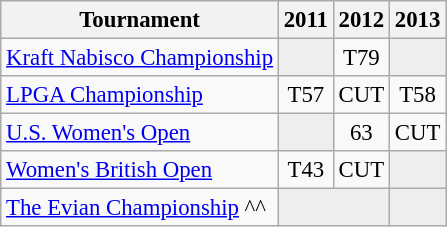<table class="wikitable" style="font-size:95%;text-align:center;">
<tr>
<th>Tournament</th>
<th>2011</th>
<th>2012</th>
<th>2013</th>
</tr>
<tr>
<td align=left><a href='#'>Kraft Nabisco Championship</a></td>
<td style="background:#eeeeee;"></td>
<td>T79</td>
<td style="background:#eeeeee;"></td>
</tr>
<tr>
<td align=left><a href='#'>LPGA Championship</a></td>
<td>T57</td>
<td>CUT</td>
<td>T58</td>
</tr>
<tr>
<td align=left><a href='#'>U.S. Women's Open</a></td>
<td style="background:#eeeeee;"></td>
<td>63</td>
<td>CUT</td>
</tr>
<tr>
<td align=left><a href='#'>Women's British Open</a></td>
<td>T43</td>
<td>CUT</td>
<td style="background:#eeeeee;"></td>
</tr>
<tr>
<td align=left><a href='#'>The Evian Championship</a> ^^</td>
<td style="background:#eeeeee;" colspan=2></td>
<td style="background:#eeeeee;"></td>
</tr>
</table>
